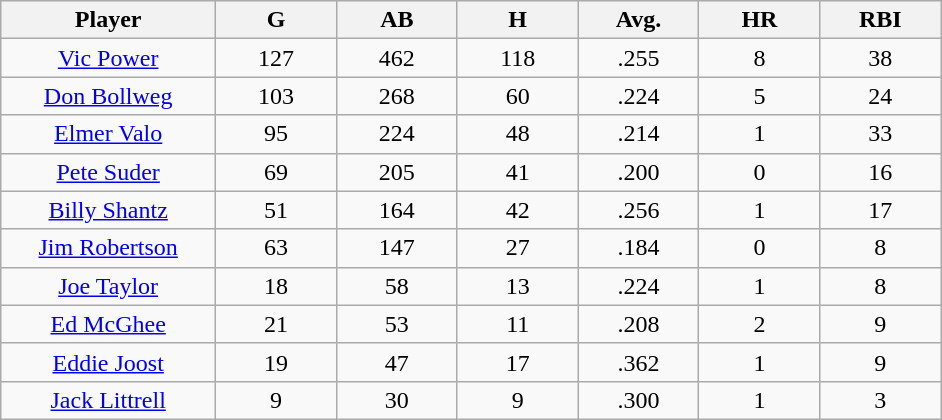<table class="wikitable sortable">
<tr>
<th bgcolor="#DDDDFF" width="16%">Player</th>
<th bgcolor="#DDDDFF" width="9%">G</th>
<th bgcolor="#DDDDFF" width="9%">AB</th>
<th bgcolor="#DDDDFF" width="9%">H</th>
<th bgcolor="#DDDDFF" width="9%">Avg.</th>
<th bgcolor="#DDDDFF" width="9%">HR</th>
<th bgcolor="#DDDDFF" width="9%">RBI</th>
</tr>
<tr align="center">
<td><a href='#'>Vic Power</a></td>
<td>127</td>
<td>462</td>
<td>118</td>
<td>.255</td>
<td>8</td>
<td>38</td>
</tr>
<tr align=center>
<td><a href='#'>Don Bollweg</a></td>
<td>103</td>
<td>268</td>
<td>60</td>
<td>.224</td>
<td>5</td>
<td>24</td>
</tr>
<tr align=center>
<td><a href='#'>Elmer Valo</a></td>
<td>95</td>
<td>224</td>
<td>48</td>
<td>.214</td>
<td>1</td>
<td>33</td>
</tr>
<tr align=center>
<td><a href='#'>Pete Suder</a></td>
<td>69</td>
<td>205</td>
<td>41</td>
<td>.200</td>
<td>0</td>
<td>16</td>
</tr>
<tr align=center>
<td><a href='#'>Billy Shantz</a></td>
<td>51</td>
<td>164</td>
<td>42</td>
<td>.256</td>
<td>1</td>
<td>17</td>
</tr>
<tr align=center>
<td><a href='#'>Jim Robertson</a></td>
<td>63</td>
<td>147</td>
<td>27</td>
<td>.184</td>
<td>0</td>
<td>8</td>
</tr>
<tr align=center>
<td><a href='#'>Joe Taylor</a></td>
<td>18</td>
<td>58</td>
<td>13</td>
<td>.224</td>
<td>1</td>
<td>8</td>
</tr>
<tr align=center>
<td><a href='#'>Ed McGhee</a></td>
<td>21</td>
<td>53</td>
<td>11</td>
<td>.208</td>
<td>2</td>
<td>9</td>
</tr>
<tr align=center>
<td><a href='#'>Eddie Joost</a></td>
<td>19</td>
<td>47</td>
<td>17</td>
<td>.362</td>
<td>1</td>
<td>9</td>
</tr>
<tr align=center>
<td><a href='#'>Jack Littrell</a></td>
<td>9</td>
<td>30</td>
<td>9</td>
<td>.300</td>
<td>1</td>
<td>3</td>
</tr>
</table>
